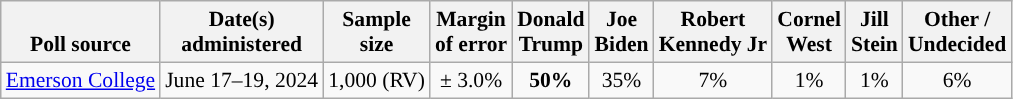<table class="wikitable sortable mw-datatable" style="font-size:90%;text-align:center;line-height:17px">
<tr valign=bottom>
<th>Poll source</th>
<th>Date(s)<br>administered</th>
<th>Sample<br>size</th>
<th>Margin<br>of error</th>
<th class="unsortable">Donald<br>Trump<br></th>
<th class="unsortable">Joe<br>Biden<br></th>
<th class="unsortable">Robert<br>Kennedy Jr<br></th>
<th class="unsortable">Cornel<br>West<br></th>
<th class="unsortable">Jill<br>Stein<br></th>
<th class="unsortable">Other /<br>Undecided</th>
</tr>
<tr>
<td style="text-align:left;"><a href='#'>Emerson College</a></td>
<td data-sort-value="2024-06-21">June 17–19, 2024</td>
<td>1,000 (RV)</td>
<td>± 3.0%</td>
<td style="background-color:"><strong>50%</strong></td>
<td>35%</td>
<td>7%</td>
<td>1%</td>
<td>1%</td>
<td>6%</td>
</tr>
</table>
